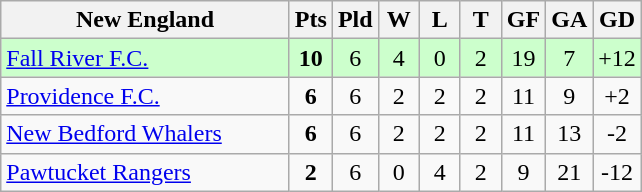<table class="wikitable" style="text-align: center;">
<tr>
<th width=185>New England</th>
<th width=20>Pts</th>
<th width=20>Pld</th>
<th width=20>W</th>
<th width=20>L</th>
<th width=20>T</th>
<th width=20>GF</th>
<th width=20>GA</th>
<th width=20>GD</th>
</tr>
<tr bgcolor=ccffcc>
<td align=left><a href='#'>Fall River F.C.</a></td>
<td><strong>10</strong></td>
<td>6</td>
<td>4</td>
<td>0</td>
<td>2</td>
<td>19</td>
<td>7</td>
<td>+12</td>
</tr>
<tr>
<td align=left><a href='#'>Providence F.C.</a></td>
<td><strong>6</strong></td>
<td>6</td>
<td>2</td>
<td>2</td>
<td>2</td>
<td>11</td>
<td>9</td>
<td>+2</td>
</tr>
<tr>
<td align=left><a href='#'>New Bedford Whalers</a></td>
<td><strong>6</strong></td>
<td>6</td>
<td>2</td>
<td>2</td>
<td>2</td>
<td>11</td>
<td>13</td>
<td>-2</td>
</tr>
<tr>
<td align=left><a href='#'>Pawtucket Rangers</a></td>
<td><strong>2</strong></td>
<td>6</td>
<td>0</td>
<td>4</td>
<td>2</td>
<td>9</td>
<td>21</td>
<td>-12</td>
</tr>
</table>
